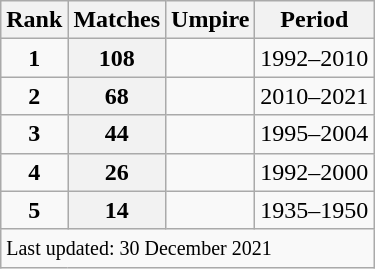<table class="wikitable plainrowheaders sortable">
<tr>
<th scope=col>Rank</th>
<th scope=col>Matches</th>
<th scope=col>Umpire</th>
<th scope=col>Period</th>
</tr>
<tr>
<td align=center><strong>1</strong></td>
<th scope=row style=text-align:center;>108</th>
<td></td>
<td>1992–2010</td>
</tr>
<tr>
<td align=center><strong>2</strong></td>
<th scope=row style=text-align:center;>68</th>
<td></td>
<td>2010–2021</td>
</tr>
<tr>
<td align=center><strong>3</strong></td>
<th scope=row style=text-align:center;>44</th>
<td></td>
<td>1995–2004</td>
</tr>
<tr>
<td align=center><strong>4</strong></td>
<th scope=row style=text-align:center;>26</th>
<td></td>
<td>1992–2000</td>
</tr>
<tr>
<td align=center><strong>5</strong></td>
<th scope=row style=text-align:center;>14</th>
<td></td>
<td>1935–1950</td>
</tr>
<tr class=sortbottom>
<td colspan=4><small>Last updated: 30 December 2021</small></td>
</tr>
</table>
